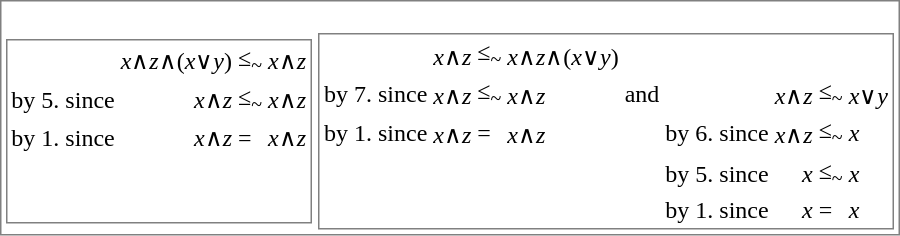<table style="float:right; border: 1px solid #808080">
<tr>
<td><br><table style=" border: 1px solid #808080">
<tr>
<td></td>
<td></td>
<td align="right"><em>x</em>∧<em>z</em>∧(<em>x</em>∨<em>y</em>)</td>
<td>≤<sub>~</sub></td>
<td><em>x</em>∧<em>z</em></td>
</tr>
<tr>
<td>by 5.</td>
<td>since</td>
<td align="right"><em>x</em>∧<em>z</em></td>
<td>≤<sub>~</sub></td>
<td><em>x</em>∧<em>z</em></td>
</tr>
<tr>
<td>by 1.</td>
<td>since</td>
<td align="right"><em>x</em>∧<em>z</em></td>
<td>=</td>
<td><em>x</em>∧<em>z</em></td>
</tr>
<tr>
<td> </td>
</tr>
<tr>
<td> </td>
</tr>
</table>
</td>
<td><br><table style=" border: 1px solid #808080">
<tr>
<td></td>
<td></td>
<td align="right"><em>x</em>∧<em>z</em></td>
<td>≤<sub>~</sub></td>
<td><em>x</em>∧<em>z</em>∧(<em>x</em>∨<em>y</em>)</td>
</tr>
<tr>
<td>by 7.</td>
<td>since</td>
<td align="right"><em>x</em>∧<em>z</em></td>
<td>≤<sub>~</sub></td>
<td><em>x</em>∧<em>z</em></td>
<td>and</td>
<td></td>
<td></td>
<td align="right"><em>x</em>∧<em>z</em></td>
<td>≤<sub>~</sub></td>
<td><em>x</em>∨<em>y</em></td>
</tr>
<tr>
<td>by 1.</td>
<td>since</td>
<td align="right"><em>x</em>∧<em>z</em></td>
<td>=</td>
<td><em>x</em>∧<em>z</em></td>
<td></td>
<td>by 6.</td>
<td>since</td>
<td align="right"><em>x</em>∧<em>z</em></td>
<td>≤<sub>~</sub></td>
<td><em>x</em></td>
</tr>
<tr>
<td></td>
<td></td>
<td></td>
<td></td>
<td></td>
<td></td>
<td>by 5.</td>
<td>since</td>
<td align="right"><em>x</em></td>
<td>≤<sub>~</sub></td>
<td><em>x</em></td>
</tr>
<tr>
<td></td>
<td></td>
<td></td>
<td></td>
<td></td>
<td></td>
<td>by 1.</td>
<td>since</td>
<td align="right"><em>x</em></td>
<td>=</td>
<td><em>x</em></td>
</tr>
</table>
</td>
</tr>
</table>
